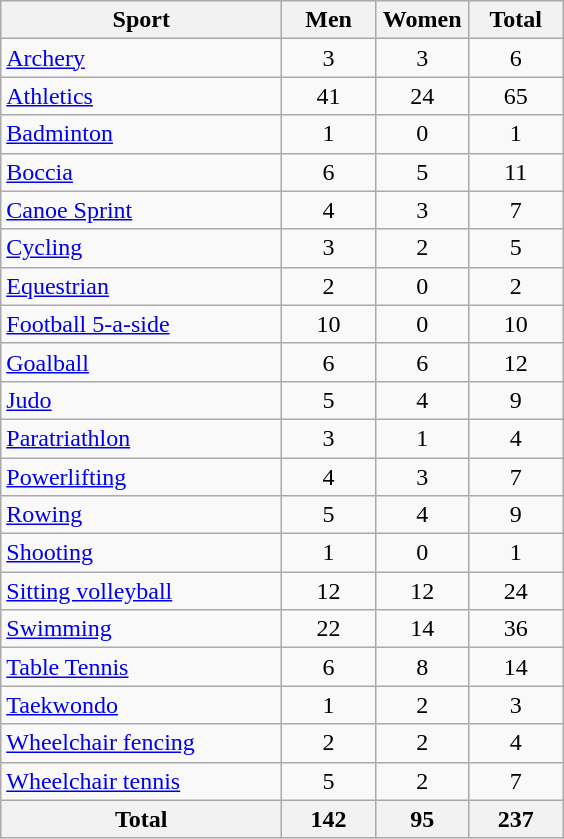<table class="wikitable sortable" style="text-align:center;">
<tr>
<th width=180>Sport</th>
<th width=55>Men</th>
<th width=55>Women</th>
<th width=55>Total</th>
</tr>
<tr>
<td align=left><a href='#'>Archery</a></td>
<td>3</td>
<td>3</td>
<td>6</td>
</tr>
<tr>
<td align=left><a href='#'>Athletics</a></td>
<td>41</td>
<td>24</td>
<td>65</td>
</tr>
<tr>
<td align=left><a href='#'>Badminton</a></td>
<td>1</td>
<td>0</td>
<td>1</td>
</tr>
<tr>
<td align=left><a href='#'>Boccia</a></td>
<td>6</td>
<td>5</td>
<td>11</td>
</tr>
<tr>
<td align=left><a href='#'>Canoe Sprint</a></td>
<td>4</td>
<td>3</td>
<td>7</td>
</tr>
<tr>
<td align=left><a href='#'>Cycling</a></td>
<td>3</td>
<td>2</td>
<td>5</td>
</tr>
<tr>
<td align=left><a href='#'>Equestrian</a></td>
<td>2</td>
<td>0</td>
<td>2</td>
</tr>
<tr>
<td align=left><a href='#'>Football 5-a-side</a></td>
<td>10</td>
<td>0</td>
<td>10</td>
</tr>
<tr>
<td align=left><a href='#'>Goalball</a></td>
<td>6</td>
<td>6</td>
<td>12</td>
</tr>
<tr>
<td align=left><a href='#'>Judo</a></td>
<td>5</td>
<td>4</td>
<td>9</td>
</tr>
<tr>
<td align=left><a href='#'>Paratriathlon</a></td>
<td>3</td>
<td>1</td>
<td>4</td>
</tr>
<tr>
<td align=left><a href='#'>Powerlifting</a></td>
<td>4</td>
<td>3</td>
<td>7</td>
</tr>
<tr>
<td align=left><a href='#'>Rowing</a></td>
<td>5</td>
<td>4</td>
<td>9</td>
</tr>
<tr>
<td align=left><a href='#'>Shooting</a></td>
<td>1</td>
<td>0</td>
<td>1</td>
</tr>
<tr>
<td align=left><a href='#'>Sitting volleyball</a></td>
<td>12</td>
<td>12</td>
<td>24</td>
</tr>
<tr>
<td align=left><a href='#'>Swimming</a></td>
<td>22</td>
<td>14</td>
<td>36</td>
</tr>
<tr>
<td align=left><a href='#'>Table Tennis</a></td>
<td>6</td>
<td>8</td>
<td>14</td>
</tr>
<tr>
<td align=left><a href='#'>Taekwondo</a></td>
<td>1</td>
<td>2</td>
<td>3</td>
</tr>
<tr>
<td align=left><a href='#'>Wheelchair fencing</a></td>
<td>2</td>
<td>2</td>
<td>4</td>
</tr>
<tr>
<td align=left><a href='#'>Wheelchair tennis</a></td>
<td>5</td>
<td>2</td>
<td>7</td>
</tr>
<tr>
<th>Total</th>
<th>142</th>
<th>95</th>
<th>237</th>
</tr>
</table>
